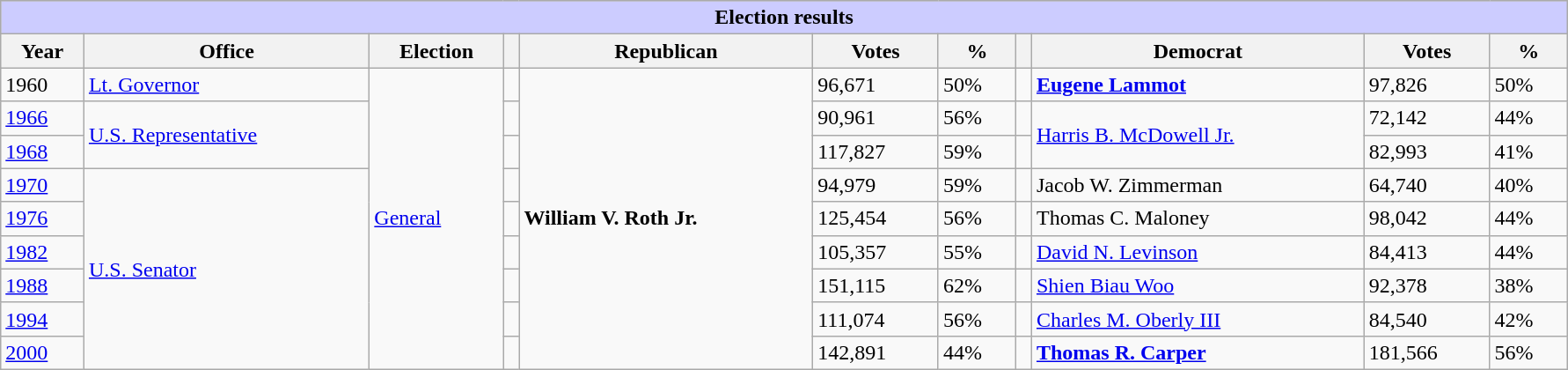<table class=wikitable style="width: 94%" style="text-align: center;" align="center">
<tr bgcolor=#cccccc>
<th colspan=12 style="background: #ccccff;">Election results</th>
</tr>
<tr>
<th>Year</th>
<th>Office</th>
<th>Election</th>
<th></th>
<th>Republican</th>
<th>Votes</th>
<th>%</th>
<th></th>
<th>Democrat</th>
<th>Votes</th>
<th>%</th>
</tr>
<tr>
<td>1960</td>
<td><a href='#'>Lt. Governor</a></td>
<td rowspan=9><a href='#'>General</a></td>
<td></td>
<td rowspan=9 ><strong>William V. Roth Jr.</strong></td>
<td>96,671</td>
<td>50%</td>
<td></td>
<td><strong><a href='#'>Eugene Lammot</a></strong></td>
<td>97,826</td>
<td>50%</td>
</tr>
<tr>
<td><a href='#'>1966</a></td>
<td rowspan=2><a href='#'>U.S. Representative</a></td>
<td></td>
<td>90,961</td>
<td>56%</td>
<td></td>
<td rowspan=2 ><a href='#'>Harris B. McDowell Jr.</a></td>
<td>72,142</td>
<td>44%</td>
</tr>
<tr>
<td><a href='#'>1968</a></td>
<td></td>
<td>117,827</td>
<td>59%</td>
<td></td>
<td>82,993</td>
<td>41%</td>
</tr>
<tr>
<td><a href='#'>1970</a></td>
<td rowspan=6><a href='#'>U.S. Senator</a></td>
<td></td>
<td>94,979</td>
<td>59%</td>
<td></td>
<td>Jacob W. Zimmerman</td>
<td>64,740</td>
<td>40%</td>
</tr>
<tr>
<td><a href='#'>1976</a></td>
<td></td>
<td>125,454</td>
<td>56%</td>
<td></td>
<td>Thomas C. Maloney</td>
<td>98,042</td>
<td>44%</td>
</tr>
<tr>
<td><a href='#'>1982</a></td>
<td></td>
<td>105,357</td>
<td>55%</td>
<td></td>
<td><a href='#'>David N. Levinson</a></td>
<td>84,413</td>
<td>44%</td>
</tr>
<tr>
<td><a href='#'>1988</a></td>
<td></td>
<td>151,115</td>
<td>62%</td>
<td></td>
<td><a href='#'>Shien Biau Woo</a></td>
<td>92,378</td>
<td>38%</td>
</tr>
<tr>
<td><a href='#'>1994</a></td>
<td></td>
<td>111,074</td>
<td>56%</td>
<td></td>
<td><a href='#'>Charles M. Oberly III</a></td>
<td>84,540</td>
<td>42%</td>
</tr>
<tr>
<td><a href='#'>2000</a></td>
<td></td>
<td>142,891</td>
<td>44%</td>
<td></td>
<td><strong><a href='#'>Thomas R. Carper</a></strong></td>
<td>181,566</td>
<td>56%</td>
</tr>
</table>
